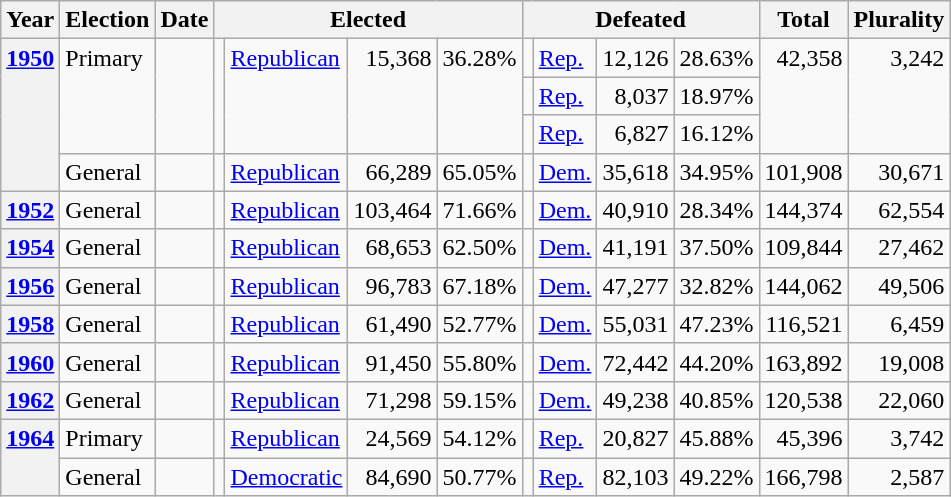<table class=wikitable>
<tr>
<th>Year</th>
<th>Election</th>
<th>Date</th>
<th ! colspan="4">Elected</th>
<th ! colspan="4">Defeated</th>
<th>Total</th>
<th>Plurality</th>
</tr>
<tr>
<th rowspan="4" valign="top"><a href='#'>1950</a></th>
<td rowspan="3" valign="top">Primary</td>
<td rowspan="3" valign="top"></td>
<td rowspan="3" valign="top"></td>
<td rowspan="3" valign="top" ><a href='#'>Republican</a></td>
<td rowspan="3" valign="top" align="right">15,368</td>
<td rowspan="3" valign="top" align="right">36.28%</td>
<td valign="top"></td>
<td valign="top" ><a href='#'>Rep.</a></td>
<td valign="top" align="right">12,126</td>
<td valign="top" align="right">28.63%</td>
<td rowspan="3" valign="top" align="right">42,358</td>
<td rowspan="3" valign="top" align="right">3,242</td>
</tr>
<tr>
<td valign="top"></td>
<td valign="top" ><a href='#'>Rep.</a></td>
<td valign="top" align="right">8,037</td>
<td valign="top" align="right">18.97%</td>
</tr>
<tr>
<td valign="top"></td>
<td valign="top" ><a href='#'>Rep.</a></td>
<td valign="top" align="right">6,827</td>
<td valign="top" align="right">16.12%</td>
</tr>
<tr>
<td valign="top">General</td>
<td valign="top"></td>
<td valign="top"></td>
<td valign="top" ><a href='#'>Republican</a></td>
<td valign="top" align="right">66,289</td>
<td valign="top" align="right">65.05%</td>
<td valign="top"></td>
<td valign="top" ><a href='#'>Dem.</a></td>
<td valign="top" align="right">35,618</td>
<td valign="top" align="right">34.95%</td>
<td valign="top" align="right">101,908</td>
<td valign="top" align="right">30,671</td>
</tr>
<tr>
<th valign="top"><a href='#'>1952</a></th>
<td valign="top">General</td>
<td valign="top"></td>
<td valign="top"></td>
<td valign="top" ><a href='#'>Republican</a></td>
<td valign="top" align="right">103,464</td>
<td valign="top" align="right">71.66%</td>
<td valign="top"></td>
<td valign="top" ><a href='#'>Dem.</a></td>
<td valign="top" align="right">40,910</td>
<td valign="top" align="right">28.34%</td>
<td valign="top" align="right">144,374</td>
<td valign="top" align="right">62,554</td>
</tr>
<tr>
<th valign="top"><a href='#'>1954</a></th>
<td valign="top">General</td>
<td valign="top"></td>
<td valign="top"></td>
<td valign="top" ><a href='#'>Republican</a></td>
<td valign="top" align="right">68,653</td>
<td valign="top" align="right">62.50%</td>
<td valign="top"></td>
<td valign="top" ><a href='#'>Dem.</a></td>
<td valign="top" align="right">41,191</td>
<td valign="top" align="right">37.50%</td>
<td valign="top" align="right">109,844</td>
<td valign="top" align="right">27,462</td>
</tr>
<tr>
<th valign="top"><a href='#'>1956</a></th>
<td valign="top">General</td>
<td valign="top"></td>
<td valign="top"></td>
<td valign="top" ><a href='#'>Republican</a></td>
<td valign="top" align="right">96,783</td>
<td valign="top" align="right">67.18%</td>
<td valign="top"></td>
<td valign="top" ><a href='#'>Dem.</a></td>
<td valign="top" align="right">47,277</td>
<td valign="top" align="right">32.82%</td>
<td valign="top" align="right">144,062</td>
<td valign="top" align="right">49,506</td>
</tr>
<tr>
<th valign="top"><a href='#'>1958</a></th>
<td valign="top">General</td>
<td valign="top"></td>
<td valign="top"></td>
<td valign="top" ><a href='#'>Republican</a></td>
<td valign="top" align="right">61,490</td>
<td valign="top" align="right">52.77%</td>
<td valign="top"></td>
<td valign="top" ><a href='#'>Dem.</a></td>
<td valign="top" align="right">55,031</td>
<td valign="top" align="right">47.23%</td>
<td valign="top" align="right">116,521</td>
<td valign="top" align="right">6,459</td>
</tr>
<tr>
<th valign="top"><a href='#'>1960</a></th>
<td valign="top">General</td>
<td valign="top"></td>
<td valign="top"></td>
<td valign="top" ><a href='#'>Republican</a></td>
<td valign="top" align="right">91,450</td>
<td valign="top" align="right">55.80%</td>
<td valign="top"></td>
<td valign="top" ><a href='#'>Dem.</a></td>
<td valign="top" align="right">72,442</td>
<td valign="top" align="right">44.20%</td>
<td valign="top" align="right">163,892</td>
<td valign="top" align="right">19,008</td>
</tr>
<tr>
<th valign="top"><a href='#'>1962</a></th>
<td valign="top">General</td>
<td valign="top"></td>
<td valign="top"></td>
<td valign="top" ><a href='#'>Republican</a></td>
<td valign="top" align="right">71,298</td>
<td valign="top" align="right">59.15%</td>
<td valign="top"></td>
<td valign="top" ><a href='#'>Dem.</a></td>
<td valign="top" align="right">49,238</td>
<td valign="top" align="right">40.85%</td>
<td valign="top" align="right">120,538</td>
<td valign="top" align="right">22,060</td>
</tr>
<tr>
<th rowspan="2" valign="top"><a href='#'>1964</a></th>
<td valign="top">Primary</td>
<td valign="top"></td>
<td valign="top"></td>
<td valign="top" ><a href='#'>Republican</a></td>
<td valign="top" align="right">24,569</td>
<td valign="top" align="right">54.12%</td>
<td valign="top"></td>
<td valign="top" ><a href='#'>Rep.</a></td>
<td valign="top" align="right">20,827</td>
<td valign="top" align="right">45.88%</td>
<td valign="top" align="right">45,396</td>
<td valign="top" align="right">3,742</td>
</tr>
<tr>
<td valign="top">General</td>
<td valign="top"></td>
<td valign="top"></td>
<td valign="top" ><a href='#'>Democratic</a></td>
<td valign="top" align="right">84,690</td>
<td valign="top" align="right">50.77%</td>
<td valign="top"></td>
<td valign="top" ><a href='#'>Rep.</a></td>
<td valign="top" align="right">82,103</td>
<td valign="top" align="right">49.22%</td>
<td valign="top" align="right">166,798</td>
<td valign="top" align="right">2,587</td>
</tr>
</table>
